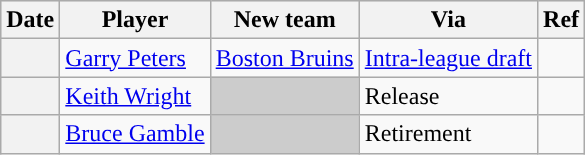<table class="wikitable plainrowheaders">
<tr style="background:#ddd; text-align:center;">
<th>Date</th>
<th>Player</th>
<th>New team</th>
<th>Via</th>
<th>Ref</th>
</tr>
<tr>
<th scope="row"></th>
<td><a href='#'>Garry Peters</a></td>
<td><a href='#'>Boston Bruins</a></td>
<td><a href='#'>Intra-league draft</a></td>
<td></td>
</tr>
<tr>
<th scope="row"></th>
<td><a href='#'>Keith Wright</a></td>
<td style="background:#ccc"></td>
<td>Release</td>
<td></td>
</tr>
<tr>
<th scope="row"></th>
<td><a href='#'>Bruce Gamble</a></td>
<td style="background:#ccc"></td>
<td>Retirement</td>
<td></td>
</tr>
</table>
